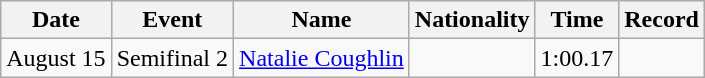<table class=wikitable style=text-align:center>
<tr>
<th>Date</th>
<th>Event</th>
<th>Name</th>
<th>Nationality</th>
<th>Time</th>
<th>Record</th>
</tr>
<tr>
<td>August 15</td>
<td>Semifinal 2</td>
<td><a href='#'>Natalie Coughlin</a></td>
<td align=left></td>
<td>1:00.17</td>
<td></td>
</tr>
</table>
